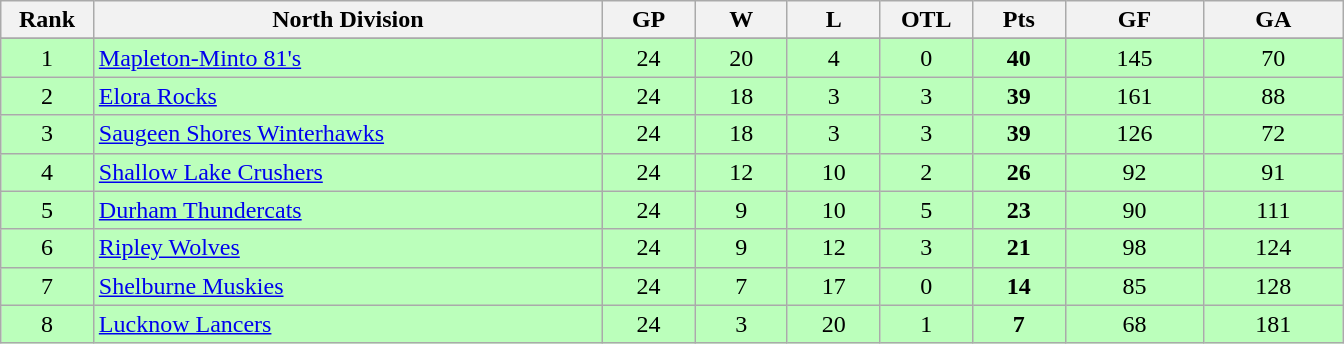<table class="wikitable" style="text-align:center" width:50em">
<tr>
<th bgcolor="#DDDDFF" width="5%">Rank</th>
<th bgcolor="#DDDDFF" width="27.5%">North Division</th>
<th bgcolor="#DDDDFF" width="5%">GP</th>
<th bgcolor="#DDDDFF" width="5%">W</th>
<th bgcolor="#DDDDFF" width="5%">L</th>
<th bgcolor="#DDDDFF" width="5%">OTL</th>
<th bgcolor="#DDDDFF" width="5%">Pts</th>
<th bgcolor="#DDDDFF" width="7.5%">GF</th>
<th bgcolor="#DDDDFF" width="7.5%">GA</th>
</tr>
<tr>
</tr>
<tr bgcolor="#bbffbb">
<td>1</td>
<td align=left><a href='#'>Mapleton-Minto 81's</a></td>
<td>24</td>
<td>20</td>
<td>4</td>
<td>0</td>
<td><strong>40</strong></td>
<td>145</td>
<td>70</td>
</tr>
<tr bgcolor="#bbffbb">
<td>2</td>
<td align=left><a href='#'>Elora Rocks</a></td>
<td>24</td>
<td>18</td>
<td>3</td>
<td>3</td>
<td><strong>39</strong></td>
<td>161</td>
<td>88</td>
</tr>
<tr bgcolor="#bbffbb">
<td>3</td>
<td align=left><a href='#'>Saugeen Shores Winterhawks</a></td>
<td>24</td>
<td>18</td>
<td>3</td>
<td>3</td>
<td><strong>39</strong></td>
<td>126</td>
<td>72</td>
</tr>
<tr bgcolor="#bbffbb">
<td>4</td>
<td align=left><a href='#'>Shallow Lake Crushers</a></td>
<td>24</td>
<td>12</td>
<td>10</td>
<td>2</td>
<td><strong>26</strong></td>
<td>92</td>
<td>91</td>
</tr>
<tr bgcolor="#bbffbb">
<td>5</td>
<td align=left><a href='#'>Durham Thundercats</a></td>
<td>24</td>
<td>9</td>
<td>10</td>
<td>5</td>
<td><strong>23</strong></td>
<td>90</td>
<td>111</td>
</tr>
<tr bgcolor="#bbffbb">
<td>6</td>
<td align=left><a href='#'>Ripley Wolves</a></td>
<td>24</td>
<td>9</td>
<td>12</td>
<td>3</td>
<td><strong>21</strong></td>
<td>98</td>
<td>124</td>
</tr>
<tr bgcolor="#bbffbb">
<td>7</td>
<td align=left><a href='#'>Shelburne Muskies</a></td>
<td>24</td>
<td>7</td>
<td>17</td>
<td>0</td>
<td><strong>14</strong></td>
<td>85</td>
<td>128</td>
</tr>
<tr bgcolor="#bbffbb">
<td>8</td>
<td align=left><a href='#'>Lucknow Lancers</a></td>
<td>24</td>
<td>3</td>
<td>20</td>
<td>1</td>
<td><strong>7</strong></td>
<td>68</td>
<td>181</td>
</tr>
</table>
